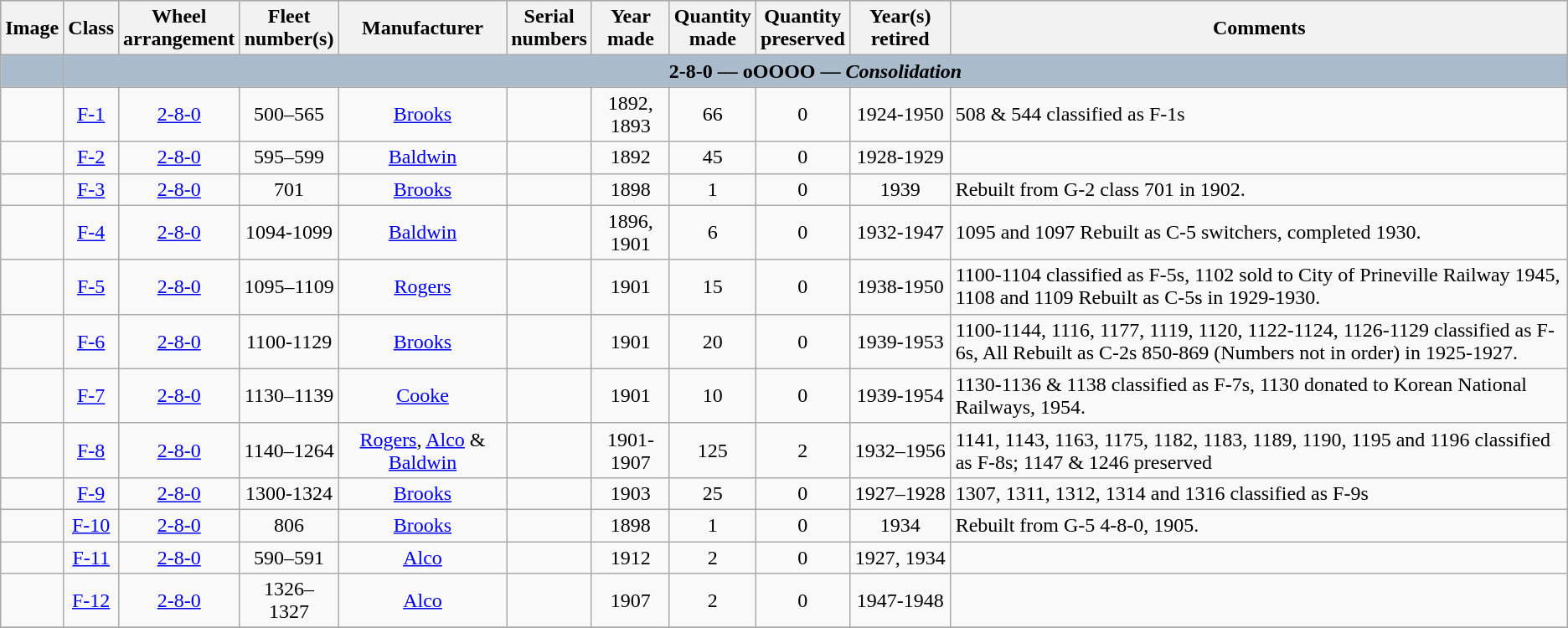<table class="wikitable" style="text-align:center">
<tr style="background:#AABBCC; font-weight:bold">
<th>Image</th>
<th>Class</th>
<th>Wheel<br>arrangement</th>
<th>Fleet<br>number(s)</th>
<th>Manufacturer</th>
<th>Serial<br>numbers</th>
<th>Year made</th>
<th>Quantity<br>made</th>
<th>Quantity<br>preserved</th>
<th>Year(s) retired</th>
<th>Comments</th>
</tr>
<tr style="background:#AABBCC; font-weight:bold">
<td></td>
<td colspan="10">2-8-0 — oOOOO — <em>Consolidation</em></td>
</tr>
<tr>
<td></td>
<td><a href='#'>F-1</a></td>
<td><a href='#'>2-8-0</a></td>
<td>500–565</td>
<td><a href='#'>Brooks</a></td>
<td></td>
<td>1892, 1893</td>
<td>66</td>
<td>0</td>
<td>1924-1950</td>
<td align=left>508 & 544 classified as F-1s</td>
</tr>
<tr>
<td></td>
<td><a href='#'>F-2</a></td>
<td><a href='#'>2-8-0</a></td>
<td>595–599</td>
<td><a href='#'>Baldwin</a></td>
<td></td>
<td>1892</td>
<td>45</td>
<td>0</td>
<td>1928-1929</td>
<td align=left></td>
</tr>
<tr>
<td></td>
<td><a href='#'>F-3</a></td>
<td><a href='#'>2-8-0</a></td>
<td>701</td>
<td><a href='#'>Brooks</a></td>
<td></td>
<td>1898</td>
<td>1</td>
<td>0</td>
<td>1939</td>
<td align=left>Rebuilt from G-2 class 701 in 1902.</td>
</tr>
<tr>
<td></td>
<td><a href='#'>F-4</a></td>
<td><a href='#'>2-8-0</a></td>
<td>1094-1099</td>
<td><a href='#'>Baldwin</a></td>
<td></td>
<td>1896, 1901</td>
<td>6</td>
<td>0</td>
<td>1932-1947</td>
<td align=left>1095 and 1097 Rebuilt as C-5 switchers, completed 1930.</td>
</tr>
<tr>
<td></td>
<td><a href='#'>F-5</a></td>
<td><a href='#'>2-8-0</a></td>
<td>1095–1109</td>
<td><a href='#'>Rogers</a></td>
<td></td>
<td>1901</td>
<td>15</td>
<td>0</td>
<td>1938-1950</td>
<td align=left>1100-1104 classified as F-5s, 1102 sold to City of Prineville Railway 1945, 1108 and 1109 Rebuilt as C-5s in 1929-1930.</td>
</tr>
<tr>
<td></td>
<td><a href='#'>F-6</a></td>
<td><a href='#'>2-8-0</a></td>
<td>1100-1129</td>
<td><a href='#'>Brooks</a></td>
<td></td>
<td>1901</td>
<td>20</td>
<td>0</td>
<td>1939-1953</td>
<td align=left>1100-1144, 1116, 1177, 1119, 1120, 1122-1124, 1126-1129 classified as F-6s, All Rebuilt as C-2s 850-869 (Numbers not in order) in 1925-1927.</td>
</tr>
<tr>
<td></td>
<td><a href='#'>F-7</a></td>
<td><a href='#'>2-8-0</a></td>
<td>1130–1139</td>
<td><a href='#'>Cooke</a></td>
<td></td>
<td>1901</td>
<td>10</td>
<td>0</td>
<td>1939-1954</td>
<td align=left>1130-1136 & 1138 classified as F-7s, 1130 donated to Korean National Railways, 1954.</td>
</tr>
<tr>
<td></td>
<td><a href='#'>F-8</a></td>
<td><a href='#'>2-8-0</a></td>
<td>1140–1264</td>
<td><a href='#'>Rogers</a>, <a href='#'>Alco</a> & <a href='#'>Baldwin</a></td>
<td></td>
<td>1901-1907</td>
<td>125</td>
<td>2</td>
<td>1932–1956</td>
<td align=left>1141, 1143, 1163, 1175, 1182, 1183, 1189, 1190, 1195 and 1196 classified as F-8s; 1147 & 1246 preserved</td>
</tr>
<tr>
<td></td>
<td><a href='#'>F-9</a></td>
<td><a href='#'>2-8-0</a></td>
<td>1300-1324</td>
<td><a href='#'>Brooks</a></td>
<td></td>
<td>1903</td>
<td>25</td>
<td>0</td>
<td>1927–1928</td>
<td align=left>1307, 1311, 1312, 1314 and 1316 classified as F-9s</td>
</tr>
<tr>
<td></td>
<td><a href='#'>F-10</a></td>
<td><a href='#'>2-8-0</a></td>
<td>806</td>
<td><a href='#'>Brooks</a></td>
<td></td>
<td>1898</td>
<td>1</td>
<td>0</td>
<td>1934</td>
<td align=left>Rebuilt from G-5 4-8-0, 1905.</td>
</tr>
<tr>
<td></td>
<td><a href='#'>F-11</a></td>
<td><a href='#'>2-8-0</a></td>
<td>590–591</td>
<td><a href='#'>Alco</a></td>
<td></td>
<td>1912</td>
<td>2</td>
<td>0</td>
<td>1927, 1934</td>
<td align=left></td>
</tr>
<tr>
<td></td>
<td><a href='#'>F-12</a></td>
<td><a href='#'>2-8-0</a></td>
<td>1326–1327</td>
<td><a href='#'>Alco</a></td>
<td></td>
<td>1907</td>
<td>2</td>
<td>0</td>
<td>1947-1948</td>
<td align=left></td>
</tr>
<tr>
</tr>
</table>
